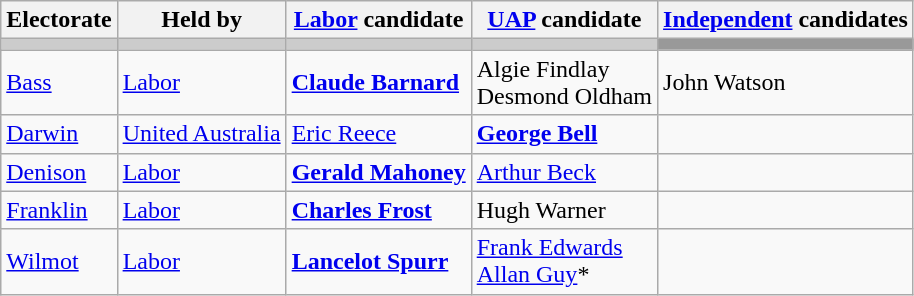<table class="wikitable">
<tr>
<th>Electorate</th>
<th>Held by</th>
<th><a href='#'>Labor</a> candidate</th>
<th><a href='#'>UAP</a> candidate</th>
<th><a href='#'>Independent</a> candidates</th>
</tr>
<tr bgcolor="#cccccc">
<td></td>
<td></td>
<td></td>
<td></td>
<td bgcolor="#999999"></td>
</tr>
<tr>
<td><a href='#'>Bass</a></td>
<td><a href='#'>Labor</a></td>
<td><strong><a href='#'>Claude Barnard</a></strong></td>
<td>Algie Findlay<br>Desmond Oldham</td>
<td>John Watson</td>
</tr>
<tr>
<td><a href='#'>Darwin</a></td>
<td><a href='#'>United Australia</a></td>
<td><a href='#'>Eric Reece</a></td>
<td><strong><a href='#'>George Bell</a></strong></td>
<td></td>
</tr>
<tr>
<td><a href='#'>Denison</a></td>
<td><a href='#'>Labor</a></td>
<td><strong><a href='#'>Gerald Mahoney</a></strong></td>
<td><a href='#'>Arthur Beck</a></td>
<td></td>
</tr>
<tr>
<td><a href='#'>Franklin</a></td>
<td><a href='#'>Labor</a></td>
<td><strong><a href='#'>Charles Frost</a></strong></td>
<td>Hugh Warner</td>
<td></td>
</tr>
<tr>
<td><a href='#'>Wilmot</a></td>
<td><a href='#'>Labor</a></td>
<td><strong><a href='#'>Lancelot Spurr</a></strong></td>
<td><a href='#'>Frank Edwards</a><br><a href='#'>Allan Guy</a>*</td>
<td></td>
</tr>
</table>
